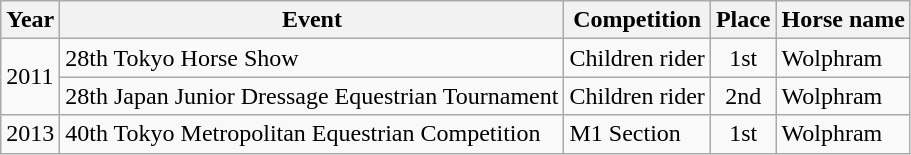<table class="wikitable">
<tr>
<th>Year</th>
<th>Event</th>
<th>Competition</th>
<th>Place</th>
<th>Horse name</th>
</tr>
<tr>
<td rowspan="2">2011</td>
<td>28th Tokyo Horse Show</td>
<td>Children rider</td>
<td style="text-align:center">1st</td>
<td>Wolphram</td>
</tr>
<tr>
<td>28th Japan Junior Dressage Equestrian Tournament</td>
<td>Children rider</td>
<td style="text-align:center">2nd</td>
<td>Wolphram</td>
</tr>
<tr>
<td>2013</td>
<td>40th Tokyo Metropolitan Equestrian Competition</td>
<td>M1 Section</td>
<td style="text-align:center">1st</td>
<td>Wolphram</td>
</tr>
</table>
